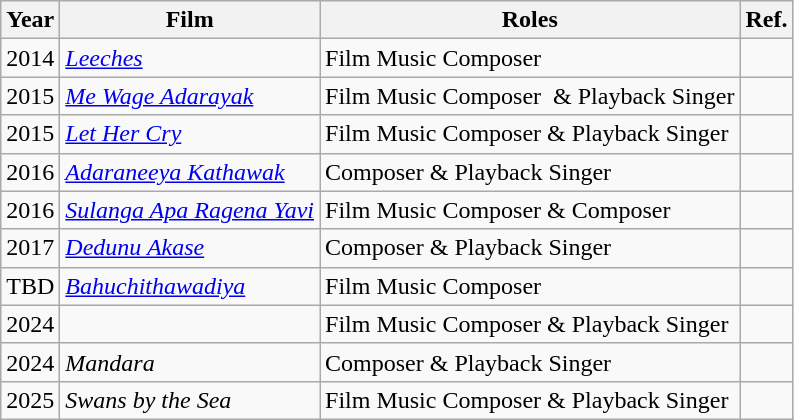<table class="wikitable">
<tr>
<th>Year</th>
<th>Film</th>
<th>Roles</th>
<th>Ref.</th>
</tr>
<tr>
<td>2014</td>
<td><em><a href='#'>Leeches</a></em></td>
<td>Film Music Composer</td>
<td></td>
</tr>
<tr>
<td>2015</td>
<td><em><a href='#'>Me Wage Adarayak</a></em></td>
<td>Film Music Composer  & Playback Singer</td>
<td></td>
</tr>
<tr>
<td>2015</td>
<td><em><a href='#'>Let Her Cry</a></em></td>
<td>Film Music Composer & Playback Singer</td>
<td></td>
</tr>
<tr>
<td>2016</td>
<td><em><a href='#'>Adaraneeya Kathawak</a></em></td>
<td>Composer & Playback Singer</td>
<td></td>
</tr>
<tr>
<td>2016</td>
<td><em><a href='#'>Sulanga Apa Ragena Yavi</a></em></td>
<td>Film Music Composer & Composer</td>
<td></td>
</tr>
<tr>
<td>2017</td>
<td><em><a href='#'>Dedunu Akase</a></em></td>
<td>Composer & Playback Singer</td>
<td></td>
</tr>
<tr>
<td>TBD</td>
<td><em><a href='#'>Bahuchithawadiya</a></em></td>
<td>Film Music Composer</td>
<td></td>
</tr>
<tr>
<td>2024</td>
<td><em></em></td>
<td>Film Music Composer & Playback Singer</td>
<td></td>
</tr>
<tr>
<td>2024</td>
<td><em>Mandara</em></td>
<td>Composer & Playback Singer</td>
<td></td>
</tr>
<tr>
<td>2025</td>
<td><em>Swans by the Sea</em></td>
<td>Film Music Composer & Playback Singer</td>
<td></td>
</tr>
</table>
